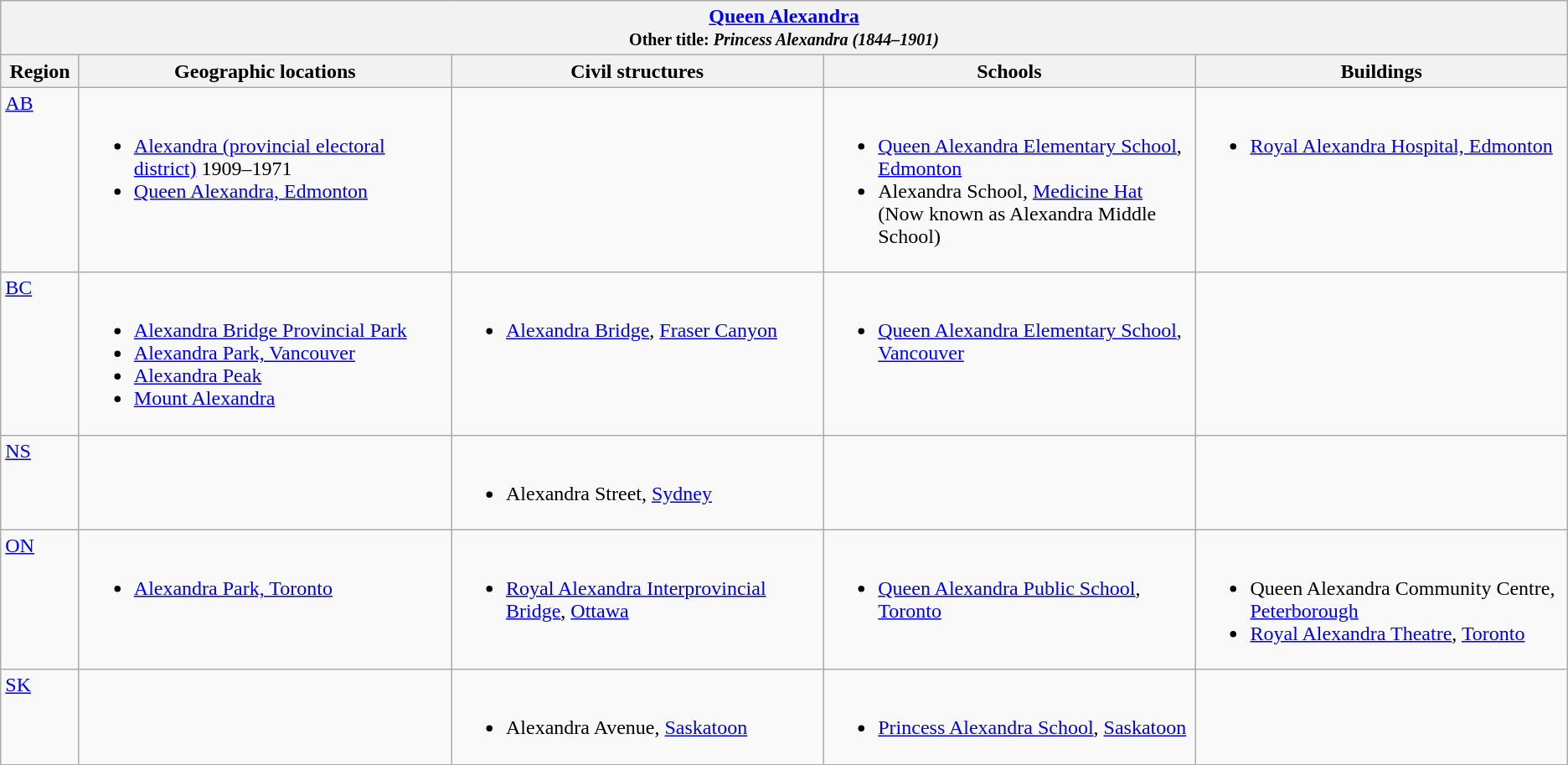<table class="wikitable">
<tr>
<th colspan="5"> <a href='#'>Queen Alexandra</a><br><small>Other title: <em>Princess Alexandra (1844–1901)</em></small></th>
</tr>
<tr>
<th width="5%">Region</th>
<th width="23.75%">Geographic locations</th>
<th width="23.75%">Civil structures</th>
<th width="23.75%">Schools</th>
<th width="23.75%">Buildings</th>
</tr>
<tr>
<td align=left valign=top> <a href='#'>AB</a></td>
<td align=left valign=top><br><ul><li><a href='#'>Alexandra (provincial electoral district)</a> 1909–1971</li><li><a href='#'>Queen Alexandra, Edmonton</a></li></ul></td>
<td></td>
<td align=left valign=top><br><ul><li><a href='#'>Queen Alexandra Elementary School</a>, <a href='#'>Edmonton</a></li><li>Alexandra School, <a href='#'>Medicine Hat</a> (Now known as Alexandra Middle School)</li></ul></td>
<td align=left valign=top><br><ul><li><a href='#'>Royal Alexandra Hospital, Edmonton</a></li></ul></td>
</tr>
<tr>
<td align=left valign=top> <a href='#'>BC</a></td>
<td align=left valign=top><br><ul><li><a href='#'>Alexandra Bridge Provincial Park</a></li><li><a href='#'>Alexandra Park, Vancouver</a></li><li><a href='#'>Alexandra Peak</a></li><li><a href='#'>Mount Alexandra</a></li></ul></td>
<td align=left valign=top><br><ul><li><a href='#'>Alexandra Bridge</a>, <a href='#'>Fraser Canyon</a></li></ul></td>
<td align=left valign=top><br><ul><li><a href='#'>Queen Alexandra Elementary School</a>, <a href='#'>Vancouver</a></li></ul></td>
<td></td>
</tr>
<tr>
<td align=left valign=top> <a href='#'>NS</a></td>
<td></td>
<td align=left valign=top><br><ul><li>Alexandra Street, <a href='#'>Sydney</a></li></ul></td>
<td></td>
<td></td>
</tr>
<tr>
<td align=left valign=top> <a href='#'>ON</a></td>
<td align=left valign=top><br><ul><li><a href='#'>Alexandra Park, Toronto</a></li></ul></td>
<td align=left valign=top><br><ul><li><a href='#'>Royal Alexandra Interprovincial Bridge</a>, <a href='#'>Ottawa</a></li></ul></td>
<td align=left valign=top><br><ul><li><a href='#'>Queen Alexandra Public School</a>, <a href='#'>Toronto</a></li></ul></td>
<td align=left valign=top><br><ul><li>Queen Alexandra Community Centre, <a href='#'>Peterborough</a></li><li><a href='#'>Royal Alexandra Theatre</a>, <a href='#'>Toronto</a></li></ul></td>
</tr>
<tr>
<td align=left valign=top> <a href='#'>SK</a></td>
<td></td>
<td align=left valign=top><br><ul><li>Alexandra Avenue, <a href='#'>Saskatoon</a></li></ul></td>
<td align=left valign=top><br><ul><li><a href='#'>Princess Alexandra School</a>, <a href='#'>Saskatoon</a></li></ul></td>
<td></td>
</tr>
</table>
